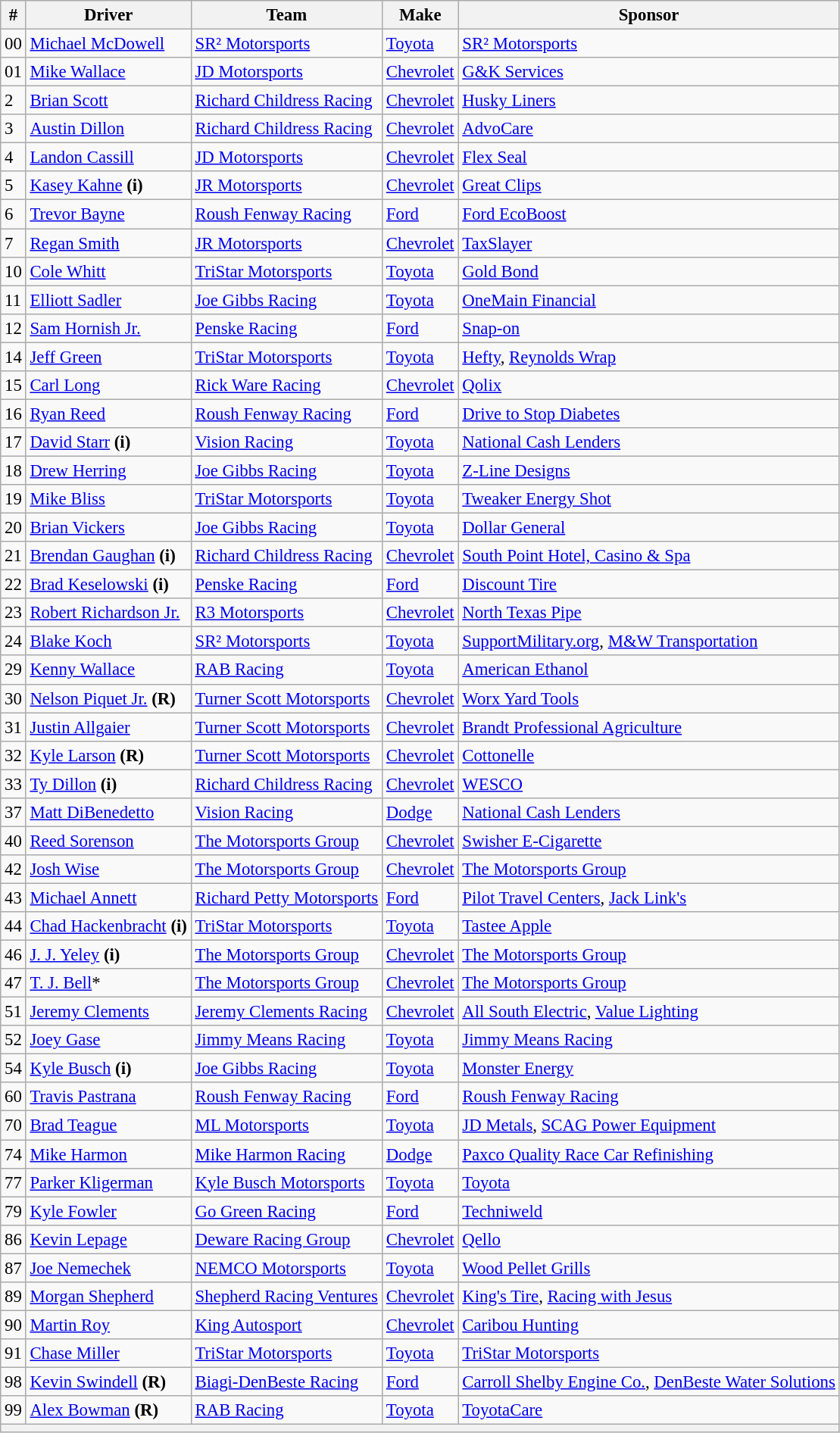<table class="wikitable" style="font-size:95%">
<tr>
<th>#</th>
<th>Driver</th>
<th>Team</th>
<th>Make</th>
<th>Sponsor</th>
</tr>
<tr>
<td>00</td>
<td><a href='#'>Michael McDowell</a></td>
<td><a href='#'>SR² Motorsports</a></td>
<td><a href='#'>Toyota</a></td>
<td><a href='#'>SR² Motorsports</a></td>
</tr>
<tr>
<td>01</td>
<td><a href='#'>Mike Wallace</a></td>
<td><a href='#'>JD Motorsports</a></td>
<td><a href='#'>Chevrolet</a></td>
<td><a href='#'>G&K Services</a></td>
</tr>
<tr>
<td>2</td>
<td><a href='#'>Brian Scott</a></td>
<td><a href='#'>Richard Childress Racing</a></td>
<td><a href='#'>Chevrolet</a></td>
<td><a href='#'>Husky Liners</a></td>
</tr>
<tr>
<td>3</td>
<td><a href='#'>Austin Dillon</a></td>
<td><a href='#'>Richard Childress Racing</a></td>
<td><a href='#'>Chevrolet</a></td>
<td><a href='#'>AdvoCare</a></td>
</tr>
<tr>
<td>4</td>
<td><a href='#'>Landon Cassill</a></td>
<td><a href='#'>JD Motorsports</a></td>
<td><a href='#'>Chevrolet</a></td>
<td><a href='#'>Flex Seal</a></td>
</tr>
<tr>
<td>5</td>
<td><a href='#'>Kasey Kahne</a> <strong>(i)</strong></td>
<td><a href='#'>JR Motorsports</a></td>
<td><a href='#'>Chevrolet</a></td>
<td><a href='#'>Great Clips</a></td>
</tr>
<tr>
<td>6</td>
<td><a href='#'>Trevor Bayne</a></td>
<td><a href='#'>Roush Fenway Racing</a></td>
<td><a href='#'>Ford</a></td>
<td><a href='#'>Ford EcoBoost</a></td>
</tr>
<tr>
<td>7</td>
<td><a href='#'>Regan Smith</a></td>
<td><a href='#'>JR Motorsports</a></td>
<td><a href='#'>Chevrolet</a></td>
<td><a href='#'>TaxSlayer</a></td>
</tr>
<tr>
<td>10</td>
<td><a href='#'>Cole Whitt</a></td>
<td><a href='#'>TriStar Motorsports</a></td>
<td><a href='#'>Toyota</a></td>
<td><a href='#'>Gold Bond</a></td>
</tr>
<tr>
<td>11</td>
<td><a href='#'>Elliott Sadler</a></td>
<td><a href='#'>Joe Gibbs Racing</a></td>
<td><a href='#'>Toyota</a></td>
<td><a href='#'>OneMain Financial</a></td>
</tr>
<tr>
<td>12</td>
<td><a href='#'>Sam Hornish Jr.</a></td>
<td><a href='#'>Penske Racing</a></td>
<td><a href='#'>Ford</a></td>
<td><a href='#'>Snap-on</a></td>
</tr>
<tr>
<td>14</td>
<td><a href='#'>Jeff Green</a></td>
<td><a href='#'>TriStar Motorsports</a></td>
<td><a href='#'>Toyota</a></td>
<td><a href='#'>Hefty</a>, <a href='#'>Reynolds Wrap</a></td>
</tr>
<tr>
<td>15</td>
<td><a href='#'>Carl Long</a></td>
<td><a href='#'>Rick Ware Racing</a></td>
<td><a href='#'>Chevrolet</a></td>
<td><a href='#'>Qolix</a></td>
</tr>
<tr>
<td>16</td>
<td><a href='#'>Ryan Reed</a></td>
<td><a href='#'>Roush Fenway Racing</a></td>
<td><a href='#'>Ford</a></td>
<td><a href='#'>Drive to Stop Diabetes</a></td>
</tr>
<tr>
<td>17</td>
<td><a href='#'>David Starr</a> <strong>(i)</strong></td>
<td><a href='#'>Vision Racing</a></td>
<td><a href='#'>Toyota</a></td>
<td><a href='#'>National Cash Lenders</a></td>
</tr>
<tr>
<td>18</td>
<td><a href='#'>Drew Herring</a></td>
<td><a href='#'>Joe Gibbs Racing</a></td>
<td><a href='#'>Toyota</a></td>
<td><a href='#'>Z-Line Designs</a></td>
</tr>
<tr>
<td>19</td>
<td><a href='#'>Mike Bliss</a></td>
<td><a href='#'>TriStar Motorsports</a></td>
<td><a href='#'>Toyota</a></td>
<td><a href='#'>Tweaker Energy Shot</a></td>
</tr>
<tr>
<td>20</td>
<td><a href='#'>Brian Vickers</a></td>
<td><a href='#'>Joe Gibbs Racing</a></td>
<td><a href='#'>Toyota</a></td>
<td><a href='#'>Dollar General</a></td>
</tr>
<tr>
<td>21</td>
<td><a href='#'>Brendan Gaughan</a> <strong>(i)</strong></td>
<td><a href='#'>Richard Childress Racing</a></td>
<td><a href='#'>Chevrolet</a></td>
<td><a href='#'>South Point Hotel, Casino & Spa</a></td>
</tr>
<tr>
<td>22</td>
<td><a href='#'>Brad Keselowski</a> <strong>(i)</strong></td>
<td><a href='#'>Penske Racing</a></td>
<td><a href='#'>Ford</a></td>
<td><a href='#'>Discount Tire</a></td>
</tr>
<tr>
<td>23</td>
<td><a href='#'>Robert Richardson Jr.</a></td>
<td><a href='#'>R3 Motorsports</a></td>
<td><a href='#'>Chevrolet</a></td>
<td><a href='#'>North Texas Pipe</a></td>
</tr>
<tr>
<td>24</td>
<td><a href='#'>Blake Koch</a></td>
<td><a href='#'>SR² Motorsports</a></td>
<td><a href='#'>Toyota</a></td>
<td><a href='#'>SupportMilitary.org</a>, <a href='#'>M&W Transportation</a></td>
</tr>
<tr>
<td>29</td>
<td><a href='#'>Kenny Wallace</a></td>
<td><a href='#'>RAB Racing</a></td>
<td><a href='#'>Toyota</a></td>
<td><a href='#'>American Ethanol</a></td>
</tr>
<tr>
<td>30</td>
<td><a href='#'>Nelson Piquet Jr.</a> <strong>(R)</strong></td>
<td><a href='#'>Turner Scott Motorsports</a></td>
<td><a href='#'>Chevrolet</a></td>
<td><a href='#'>Worx Yard Tools</a></td>
</tr>
<tr>
<td>31</td>
<td><a href='#'>Justin Allgaier</a></td>
<td><a href='#'>Turner Scott Motorsports</a></td>
<td><a href='#'>Chevrolet</a></td>
<td><a href='#'>Brandt Professional Agriculture</a></td>
</tr>
<tr>
<td>32</td>
<td><a href='#'>Kyle Larson</a> <strong>(R)</strong></td>
<td><a href='#'>Turner Scott Motorsports</a></td>
<td><a href='#'>Chevrolet</a></td>
<td><a href='#'>Cottonelle</a></td>
</tr>
<tr>
<td>33</td>
<td><a href='#'>Ty Dillon</a> <strong>(i)</strong></td>
<td><a href='#'>Richard Childress Racing</a></td>
<td><a href='#'>Chevrolet</a></td>
<td><a href='#'>WESCO</a></td>
</tr>
<tr>
<td>37</td>
<td><a href='#'>Matt DiBenedetto</a></td>
<td><a href='#'>Vision Racing</a></td>
<td><a href='#'>Dodge</a></td>
<td><a href='#'>National Cash Lenders</a></td>
</tr>
<tr>
<td>40</td>
<td><a href='#'>Reed Sorenson</a></td>
<td><a href='#'>The Motorsports Group</a></td>
<td><a href='#'>Chevrolet</a></td>
<td><a href='#'>Swisher E-Cigarette</a></td>
</tr>
<tr>
<td>42</td>
<td><a href='#'>Josh Wise</a></td>
<td><a href='#'>The Motorsports Group</a></td>
<td><a href='#'>Chevrolet</a></td>
<td><a href='#'>The Motorsports Group</a></td>
</tr>
<tr>
<td>43</td>
<td><a href='#'>Michael Annett</a></td>
<td><a href='#'>Richard Petty Motorsports</a></td>
<td><a href='#'>Ford</a></td>
<td><a href='#'>Pilot Travel Centers</a>, <a href='#'>Jack Link's</a></td>
</tr>
<tr>
<td>44</td>
<td><a href='#'>Chad Hackenbracht</a> <strong>(i)</strong></td>
<td><a href='#'>TriStar Motorsports</a></td>
<td><a href='#'>Toyota</a></td>
<td><a href='#'>Tastee Apple</a></td>
</tr>
<tr>
<td>46</td>
<td><a href='#'>J. J. Yeley</a> <strong>(i)</strong></td>
<td><a href='#'>The Motorsports Group</a></td>
<td><a href='#'>Chevrolet</a></td>
<td><a href='#'>The Motorsports Group</a></td>
</tr>
<tr>
<td>47</td>
<td><a href='#'>T. J. Bell</a>*</td>
<td><a href='#'>The Motorsports Group</a></td>
<td><a href='#'>Chevrolet</a></td>
<td><a href='#'>The Motorsports Group</a></td>
</tr>
<tr>
<td>51</td>
<td><a href='#'>Jeremy Clements</a></td>
<td><a href='#'>Jeremy Clements Racing</a></td>
<td><a href='#'>Chevrolet</a></td>
<td><a href='#'>All South Electric</a>, <a href='#'>Value Lighting</a></td>
</tr>
<tr>
<td>52</td>
<td><a href='#'>Joey Gase</a></td>
<td><a href='#'>Jimmy Means Racing</a></td>
<td><a href='#'>Toyota</a></td>
<td><a href='#'>Jimmy Means Racing</a></td>
</tr>
<tr>
<td>54</td>
<td><a href='#'>Kyle Busch</a> <strong>(i)</strong></td>
<td><a href='#'>Joe Gibbs Racing</a></td>
<td><a href='#'>Toyota</a></td>
<td><a href='#'>Monster Energy</a></td>
</tr>
<tr>
<td>60</td>
<td><a href='#'>Travis Pastrana</a></td>
<td><a href='#'>Roush Fenway Racing</a></td>
<td><a href='#'>Ford</a></td>
<td><a href='#'>Roush Fenway Racing</a></td>
</tr>
<tr>
<td>70</td>
<td><a href='#'>Brad Teague</a></td>
<td><a href='#'>ML Motorsports</a></td>
<td><a href='#'>Toyota</a></td>
<td><a href='#'>JD Metals</a>, <a href='#'>SCAG Power Equipment</a></td>
</tr>
<tr>
<td>74</td>
<td><a href='#'>Mike Harmon</a></td>
<td><a href='#'>Mike Harmon Racing</a></td>
<td><a href='#'>Dodge</a></td>
<td><a href='#'>Paxco Quality Race Car Refinishing</a></td>
</tr>
<tr>
<td>77</td>
<td><a href='#'>Parker Kligerman</a></td>
<td><a href='#'>Kyle Busch Motorsports</a></td>
<td><a href='#'>Toyota</a></td>
<td><a href='#'>Toyota</a></td>
</tr>
<tr>
<td>79</td>
<td><a href='#'>Kyle Fowler</a></td>
<td><a href='#'>Go Green Racing</a></td>
<td><a href='#'>Ford</a></td>
<td><a href='#'>Techniweld</a></td>
</tr>
<tr>
<td>86</td>
<td><a href='#'>Kevin Lepage</a></td>
<td><a href='#'>Deware Racing Group</a></td>
<td><a href='#'>Chevrolet</a></td>
<td><a href='#'>Qello</a></td>
</tr>
<tr>
<td>87</td>
<td><a href='#'>Joe Nemechek</a></td>
<td><a href='#'>NEMCO Motorsports</a></td>
<td><a href='#'>Toyota</a></td>
<td><a href='#'>Wood Pellet Grills</a></td>
</tr>
<tr>
<td>89</td>
<td><a href='#'>Morgan Shepherd</a></td>
<td><a href='#'>Shepherd Racing Ventures</a></td>
<td><a href='#'>Chevrolet</a></td>
<td><a href='#'>King's Tire</a>, <a href='#'>Racing with Jesus</a></td>
</tr>
<tr>
<td>90</td>
<td><a href='#'>Martin Roy</a></td>
<td><a href='#'>King Autosport</a></td>
<td><a href='#'>Chevrolet</a></td>
<td><a href='#'>Caribou Hunting</a></td>
</tr>
<tr>
<td>91</td>
<td><a href='#'>Chase Miller</a></td>
<td><a href='#'>TriStar Motorsports</a></td>
<td><a href='#'>Toyota</a></td>
<td><a href='#'>TriStar Motorsports</a></td>
</tr>
<tr>
<td>98</td>
<td><a href='#'>Kevin Swindell</a> <strong>(R)</strong></td>
<td><a href='#'>Biagi-DenBeste Racing</a></td>
<td><a href='#'>Ford</a></td>
<td><a href='#'>Carroll Shelby Engine Co.</a>, <a href='#'>DenBeste Water Solutions</a></td>
</tr>
<tr>
<td>99</td>
<td><a href='#'>Alex Bowman</a> <strong>(R)</strong></td>
<td><a href='#'>RAB Racing</a></td>
<td><a href='#'>Toyota</a></td>
<td><a href='#'>ToyotaCare</a></td>
</tr>
<tr>
<th colspan="5"></th>
</tr>
</table>
